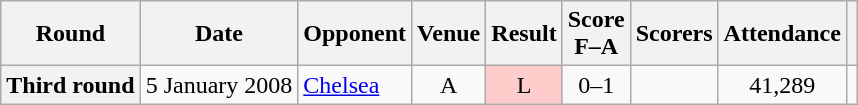<table class="wikitable plainrowheaders" style="text-align:center">
<tr>
<th scope="col">Round</th>
<th scope="col">Date</th>
<th scope="col">Opponent</th>
<th scope="col">Venue</th>
<th scope="col">Result</th>
<th scope="col">Score<br>F–A</th>
<th scope="col">Scorers</th>
<th scope="col">Attendance</th>
<th scope="col"></th>
</tr>
<tr>
<th scope=row>Third round</th>
<td align=left>5 January 2008</td>
<td align=left><a href='#'>Chelsea</a></td>
<td>A</td>
<td bgcolor=#FFCCCC>L</td>
<td>0–1</td>
<td></td>
<td>41,289</td>
<td></td>
</tr>
</table>
